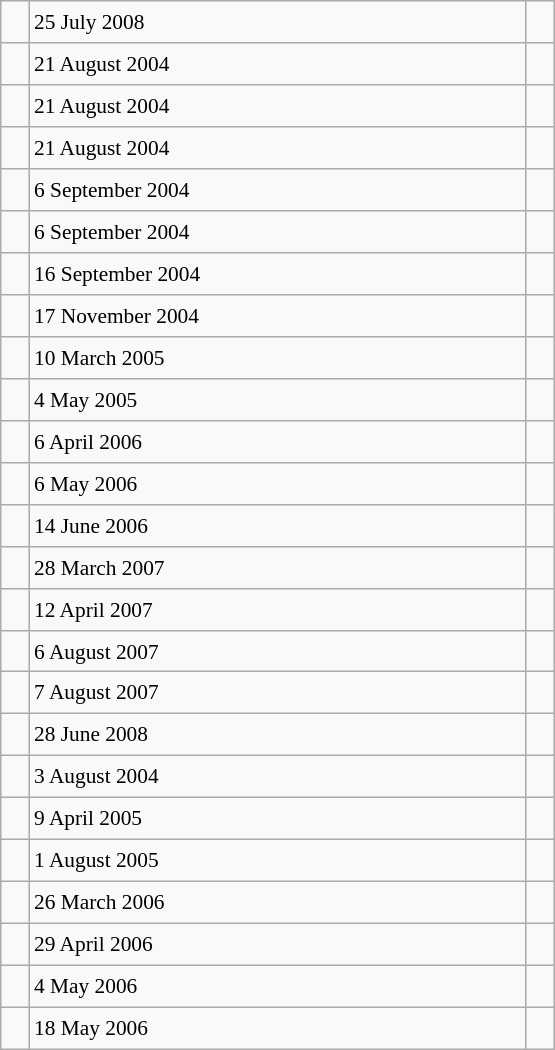<table class="wikitable" style="font-size: 89%; float: left; width: 26em; margin-right: 1em; height: 700px">
<tr>
<td></td>
<td>25 July 2008</td>
<td></td>
</tr>
<tr>
<td></td>
<td>21 August 2004</td>
<td></td>
</tr>
<tr>
<td></td>
<td>21 August 2004</td>
<td></td>
</tr>
<tr>
<td></td>
<td>21 August 2004</td>
<td></td>
</tr>
<tr>
<td></td>
<td>6 September 2004</td>
<td></td>
</tr>
<tr>
<td></td>
<td>6 September 2004</td>
<td></td>
</tr>
<tr>
<td></td>
<td>16 September 2004</td>
<td></td>
</tr>
<tr>
<td></td>
<td>17 November 2004</td>
<td></td>
</tr>
<tr>
<td></td>
<td>10 March 2005</td>
<td></td>
</tr>
<tr>
<td></td>
<td>4 May 2005</td>
<td></td>
</tr>
<tr>
<td></td>
<td>6 April 2006</td>
<td></td>
</tr>
<tr>
<td></td>
<td>6 May 2006</td>
<td></td>
</tr>
<tr>
<td></td>
<td>14 June 2006</td>
<td></td>
</tr>
<tr>
<td></td>
<td>28 March 2007</td>
<td></td>
</tr>
<tr>
<td></td>
<td>12 April 2007</td>
<td></td>
</tr>
<tr>
<td></td>
<td>6 August 2007</td>
<td></td>
</tr>
<tr>
<td></td>
<td>7 August 2007</td>
<td></td>
</tr>
<tr>
<td></td>
<td>28 June 2008</td>
<td></td>
</tr>
<tr>
<td></td>
<td>3 August 2004</td>
<td></td>
</tr>
<tr>
<td></td>
<td>9 April 2005</td>
<td></td>
</tr>
<tr>
<td></td>
<td>1 August 2005</td>
<td></td>
</tr>
<tr>
<td></td>
<td>26 March 2006</td>
<td></td>
</tr>
<tr>
<td></td>
<td>29 April 2006</td>
<td></td>
</tr>
<tr>
<td></td>
<td>4 May 2006</td>
<td></td>
</tr>
<tr>
<td></td>
<td>18 May 2006</td>
<td></td>
</tr>
</table>
